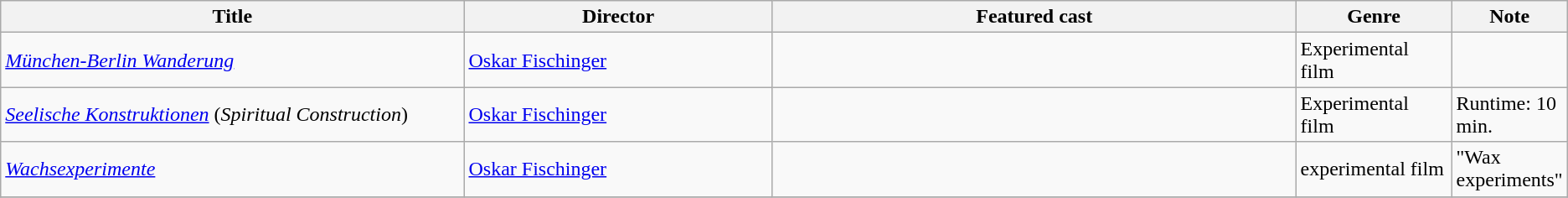<table class="wikitable">
<tr>
<th style="width:30%;">Title</th>
<th style="width:20%;">Director</th>
<th style="width:34%;">Featured cast</th>
<th style="width:10%;">Genre</th>
<th style="width:10%;">Note</th>
</tr>
<tr>
<td><em><a href='#'>München-Berlin Wanderung</a></em></td>
<td><a href='#'>Oskar Fischinger</a></td>
<td></td>
<td>Experimental film</td>
<td></td>
</tr>
<tr>
<td><em><a href='#'>Seelische Konstruktionen</a></em> (<em>Spiritual Construction</em>)</td>
<td><a href='#'>Oskar Fischinger</a></td>
<td></td>
<td>Experimental film</td>
<td>Runtime: 10 min.</td>
</tr>
<tr>
<td><em><a href='#'>Wachsexperimente</a></em></td>
<td><a href='#'>Oskar Fischinger</a></td>
<td></td>
<td>experimental film</td>
<td>"Wax experiments"</td>
</tr>
<tr>
</tr>
</table>
